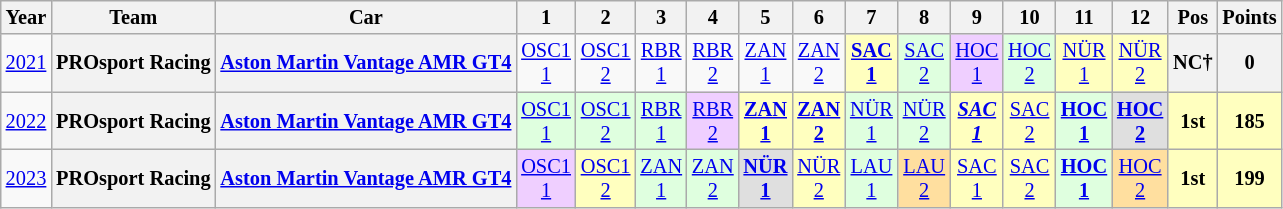<table class="wikitable" style="text-align:center; font-size:85%">
<tr>
<th>Year</th>
<th>Team</th>
<th>Car</th>
<th>1</th>
<th>2</th>
<th>3</th>
<th>4</th>
<th>5</th>
<th>6</th>
<th>7</th>
<th>8</th>
<th>9</th>
<th>10</th>
<th>11</th>
<th>12</th>
<th>Pos</th>
<th>Points</th>
</tr>
<tr>
<td><a href='#'>2021</a></td>
<th nowrap>PROsport Racing</th>
<th nowrap><a href='#'>Aston Martin Vantage AMR GT4</a></th>
<td style="background:#;"><a href='#'>OSC1<br>1</a></td>
<td style="background:#;"><a href='#'>OSC1<br>2</a></td>
<td style="background:#;"><a href='#'>RBR<br>1</a></td>
<td style="background:#;"><a href='#'>RBR<br>2</a></td>
<td style="background:#;"><a href='#'>ZAN<br>1</a></td>
<td style="background:#;"><a href='#'>ZAN<br>2</a></td>
<td style="background:#FFFFBF;"><strong><a href='#'>SAC<br>1</a></strong><br></td>
<td style="background:#DFFFDF;"><a href='#'>SAC<br>2</a><br></td>
<td style="background:#EFCFFF;"><a href='#'>HOC<br>1</a><br></td>
<td style="background:#DFFFDF;"><a href='#'>HOC<br>2</a><br></td>
<td style="background:#FFFFBF;"><a href='#'>NÜR<br>1</a><br></td>
<td style="background:#FFFFBF;"><a href='#'>NÜR<br>2</a><br></td>
<th>NC†</th>
<th>0</th>
</tr>
<tr>
<td><a href='#'>2022</a></td>
<th>PROsport Racing</th>
<th><a href='#'>Aston Martin Vantage AMR GT4</a></th>
<td style="background:#DFFFDF;"><a href='#'>OSC1<br>1</a><br></td>
<td style="background:#DFFFDF;"><a href='#'>OSC1<br>2</a><br></td>
<td style="background:#DFFFDF;"><a href='#'>RBR<br>1</a><br></td>
<td style="background:#EFCFFF;"><a href='#'>RBR<br>2</a><br></td>
<td style="background:#FFFFBF;"><strong><a href='#'>ZAN<br>1</a></strong><br></td>
<td style="background:#FFFFBF;"><strong><a href='#'>ZAN<br>2</a></strong><br></td>
<td style="background:#DFFFDF;"><a href='#'>NÜR<br>1</a><br></td>
<td style="background:#DFFFDF;"><a href='#'>NÜR<br>2</a><br></td>
<td style="background:#FFFFBF;"><strong><em><a href='#'>SAC<br>1</a></em></strong><br></td>
<td style="background:#FFFFBF;"><a href='#'>SAC<br>2</a><br></td>
<td style="background:#DFFFDF;"><strong><a href='#'>HOC<br>1</a></strong><br></td>
<td style="background:#DFDFDF;"><strong><a href='#'>HOC<br>2</a></strong><br></td>
<th style="background:#FFFFBF;">1st</th>
<th style="background:#FFFFBF;">185</th>
</tr>
<tr>
<td><a href='#'>2023</a></td>
<th>PROsport Racing</th>
<th><a href='#'>Aston Martin Vantage AMR GT4</a></th>
<td style="background:#EFCFFF;"><a href='#'>OSC1<br>1</a><br></td>
<td style="background:#FFFFBF;"><a href='#'>OSC1<br>2</a><br></td>
<td style="background:#DFFFDF;"><a href='#'>ZAN<br>1</a><br></td>
<td style="background:#DFFFDF;"><a href='#'>ZAN<br>2</a><br></td>
<td style="background:#DFDFDF;"><strong><a href='#'>NÜR<br>1</a></strong><br></td>
<td style="background:#FFFFBF;"><a href='#'>NÜR<br>2</a><br></td>
<td style="background:#DFFFDF;"><a href='#'>LAU<br>1</a><br></td>
<td style="background:#FFDF9F;"><a href='#'>LAU<br>2</a><br></td>
<td style="background:#FFFFBF;"><a href='#'>SAC<br>1</a><br></td>
<td style="background:#FFFFBF;"><a href='#'>SAC<br>2</a><br></td>
<td style="background:#DFFFDF;"><strong><a href='#'>HOC<br>1</a></strong><br></td>
<td style="background:#FFDF9F;"><a href='#'>HOC<br>2</a><br></td>
<th style="background:#FFFFBF;">1st</th>
<th style="background:#FFFFBF;">199</th>
</tr>
</table>
